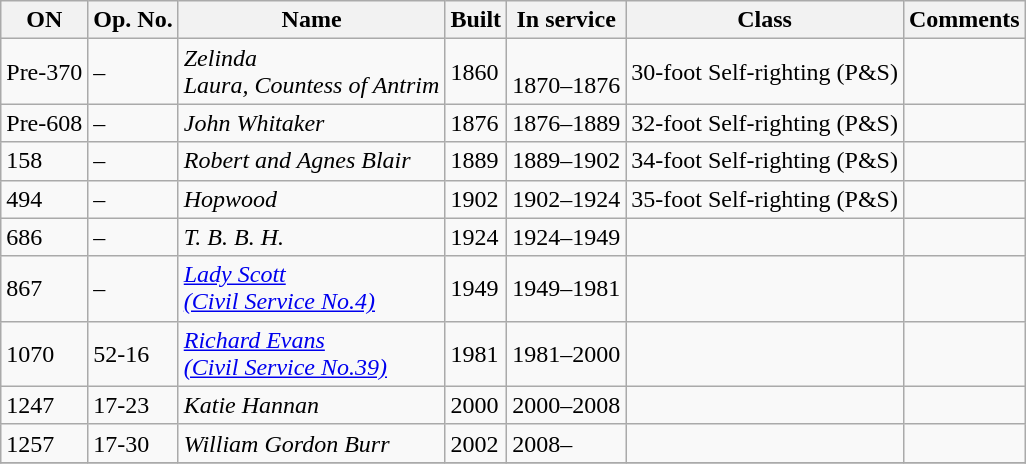<table class="wikitable">
<tr>
<th>ON</th>
<th>Op. No.</th>
<th>Name</th>
<th>Built</th>
<th>In service</th>
<th>Class</th>
<th>Comments</th>
</tr>
<tr>
<td>Pre-370</td>
<td>–</td>
<td><em>Zelinda</em><br><em>Laura, Countess of Antrim</em></td>
<td>1860</td>
<td><br>1870–1876</td>
<td>30-foot Self-righting (P&S)</td>
<td></td>
</tr>
<tr>
<td>Pre-608</td>
<td>–</td>
<td><em>John Whitaker</em></td>
<td>1876</td>
<td>1876–1889</td>
<td>32-foot Self-righting (P&S)</td>
<td></td>
</tr>
<tr>
<td>158</td>
<td>–</td>
<td><em>Robert and Agnes Blair</em></td>
<td>1889</td>
<td>1889–1902</td>
<td>34-foot Self-righting (P&S)</td>
<td></td>
</tr>
<tr>
<td>494</td>
<td>–</td>
<td><em>Hopwood</em></td>
<td>1902</td>
<td>1902–1924</td>
<td>35-foot Self-righting (P&S)</td>
<td></td>
</tr>
<tr>
<td>686</td>
<td>–</td>
<td><em>T. B. B. H.</em></td>
<td>1924</td>
<td>1924–1949</td>
<td></td>
<td></td>
</tr>
<tr>
<td>867</td>
<td>–</td>
<td><a href='#'><em>Lady Scott</em><br><em>(Civil Service No.4)</em></a></td>
<td>1949</td>
<td>1949–1981</td>
<td></td>
<td></td>
</tr>
<tr>
<td>1070</td>
<td>52-16</td>
<td><a href='#'><em>Richard Evans</em><br><em>(Civil Service No.39)</em></a></td>
<td>1981</td>
<td>1981–2000</td>
<td></td>
<td></td>
</tr>
<tr>
<td>1247</td>
<td>17-23</td>
<td><em>Katie Hannan</em></td>
<td>2000</td>
<td>2000–2008</td>
<td></td>
<td></td>
</tr>
<tr>
<td>1257</td>
<td>17-30</td>
<td><em>William Gordon Burr</em></td>
<td>2002</td>
<td>2008–</td>
<td></td>
<td></td>
</tr>
<tr>
</tr>
</table>
